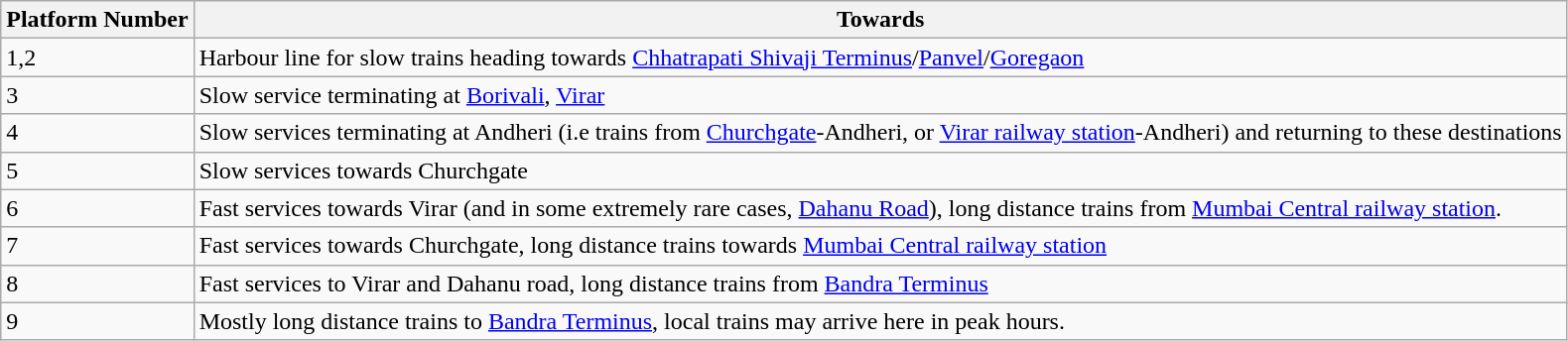<table class="wikitable">
<tr>
<th>Platform Number</th>
<th>Towards</th>
</tr>
<tr>
<td>1,2</td>
<td>Harbour line for slow trains heading towards <a href='#'>Chhatrapati Shivaji Terminus</a>/<a href='#'>Panvel</a>/<a href='#'>Goregaon</a></td>
</tr>
<tr>
<td>3</td>
<td>Slow service terminating at <a href='#'>Borivali</a>, <a href='#'>Virar</a></td>
</tr>
<tr>
<td>4</td>
<td>Slow services terminating at Andheri (i.e trains from <a href='#'>Churchgate</a>-Andheri, or <a href='#'>Virar railway station</a>-Andheri) and returning to these destinations</td>
</tr>
<tr>
<td>5</td>
<td>Slow services towards Churchgate</td>
</tr>
<tr>
<td>6</td>
<td>Fast services towards Virar (and in some extremely rare cases, <a href='#'>Dahanu Road</a>), long distance trains from <a href='#'>Mumbai Central railway station</a>.</td>
</tr>
<tr>
<td>7</td>
<td>Fast services towards Churchgate, long distance trains towards <a href='#'>Mumbai Central railway station</a></td>
</tr>
<tr>
<td>8</td>
<td>Fast services to Virar and Dahanu road, long distance trains from <a href='#'>Bandra Terminus</a></td>
</tr>
<tr>
<td>9</td>
<td>Mostly long distance trains to <a href='#'>Bandra Terminus</a>, local trains may arrive here in peak hours.</td>
</tr>
</table>
